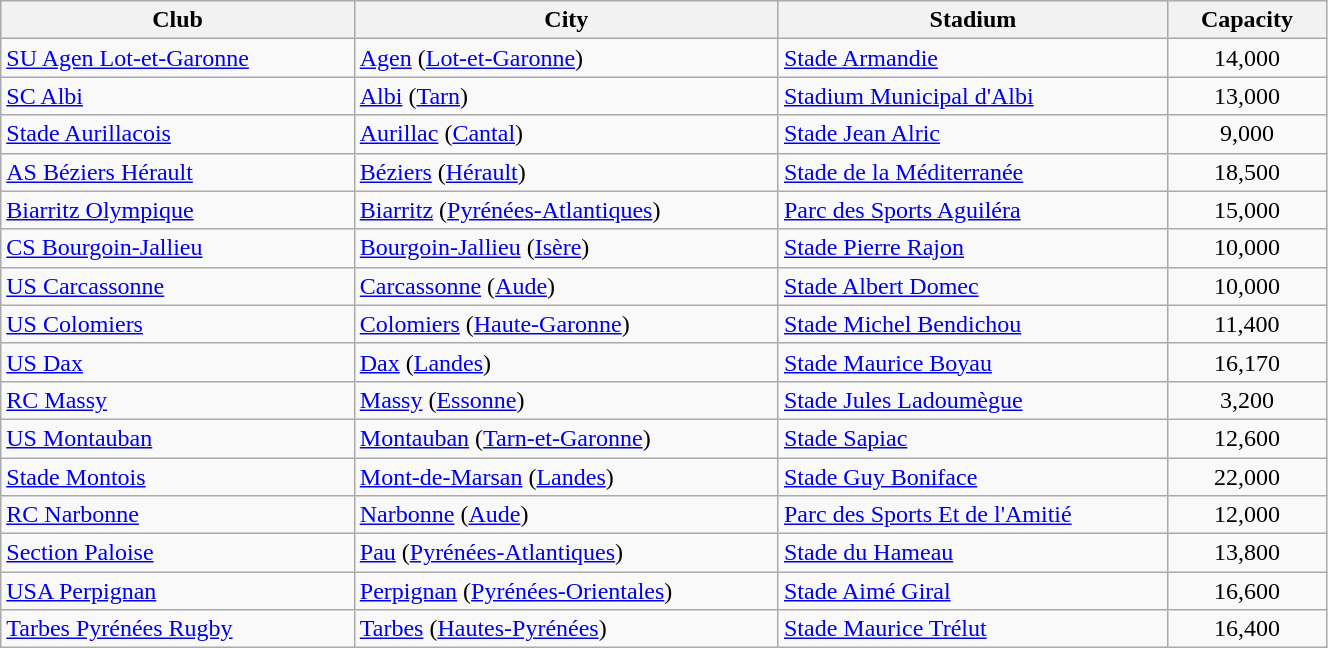<table class="wikitable sortable" width="70%">
<tr>
<th width="20%">Club</th>
<th width="24%">City</th>
<th width="22%">Stadium</th>
<th width="9%">Capacity</th>
</tr>
<tr>
<td><a href='#'>SU Agen Lot-et-Garonne</a></td>
<td><a href='#'>Agen</a> (<a href='#'>Lot-et-Garonne</a>)</td>
<td><a href='#'>Stade Armandie</a></td>
<td align=center>14,000</td>
</tr>
<tr>
<td><a href='#'>SC Albi</a></td>
<td><a href='#'>Albi</a> (<a href='#'>Tarn</a>)</td>
<td><a href='#'>Stadium Municipal d'Albi</a></td>
<td align=center>13,000</td>
</tr>
<tr>
<td><a href='#'>Stade Aurillacois</a></td>
<td><a href='#'>Aurillac</a> (<a href='#'>Cantal</a>)</td>
<td><a href='#'>Stade Jean Alric</a></td>
<td align=center>9,000</td>
</tr>
<tr>
<td><a href='#'>AS Béziers Hérault</a></td>
<td><a href='#'>Béziers</a> (<a href='#'>Hérault</a>)</td>
<td><a href='#'>Stade de la Méditerranée</a></td>
<td align=center>18,500</td>
</tr>
<tr>
<td><a href='#'>Biarritz Olympique</a></td>
<td><a href='#'>Biarritz</a> (<a href='#'>Pyrénées-Atlantiques</a>)</td>
<td><a href='#'>Parc des Sports Aguiléra</a></td>
<td align=center>15,000</td>
</tr>
<tr>
<td><a href='#'>CS Bourgoin-Jallieu</a></td>
<td><a href='#'>Bourgoin-Jallieu</a> (<a href='#'>Isère</a>)</td>
<td><a href='#'>Stade Pierre Rajon</a></td>
<td align=center>10,000</td>
</tr>
<tr>
<td><a href='#'>US Carcassonne</a></td>
<td><a href='#'>Carcassonne</a> (<a href='#'>Aude</a>)</td>
<td><a href='#'>Stade Albert Domec</a></td>
<td align=center>10,000</td>
</tr>
<tr>
<td><a href='#'>US Colomiers</a></td>
<td><a href='#'>Colomiers</a> (<a href='#'>Haute-Garonne</a>)</td>
<td><a href='#'>Stade Michel Bendichou</a></td>
<td align=center>11,400</td>
</tr>
<tr>
<td><a href='#'>US Dax</a></td>
<td><a href='#'>Dax</a> (<a href='#'>Landes</a>)</td>
<td><a href='#'>Stade Maurice Boyau</a></td>
<td align=center>16,170</td>
</tr>
<tr>
<td><a href='#'>RC Massy</a></td>
<td><a href='#'>Massy</a> (<a href='#'>Essonne</a>)</td>
<td><a href='#'>Stade Jules Ladoumègue</a></td>
<td align=center>3,200</td>
</tr>
<tr>
<td><a href='#'>US Montauban</a></td>
<td><a href='#'>Montauban</a> (<a href='#'>Tarn-et-Garonne</a>)</td>
<td><a href='#'>Stade Sapiac</a></td>
<td align=center>12,600</td>
</tr>
<tr>
<td><a href='#'>Stade Montois</a></td>
<td><a href='#'>Mont-de-Marsan</a> (<a href='#'>Landes</a>)</td>
<td><a href='#'>Stade Guy Boniface</a></td>
<td align=center>22,000</td>
</tr>
<tr>
<td><a href='#'>RC Narbonne</a></td>
<td><a href='#'>Narbonne</a> (<a href='#'>Aude</a>)</td>
<td><a href='#'>Parc des Sports Et de l'Amitié</a></td>
<td align=center>12,000</td>
</tr>
<tr>
<td><a href='#'>Section Paloise</a></td>
<td><a href='#'>Pau</a> (<a href='#'>Pyrénées-Atlantiques</a>)</td>
<td><a href='#'>Stade du Hameau</a></td>
<td align=center>13,800</td>
</tr>
<tr>
<td><a href='#'>USA Perpignan</a></td>
<td><a href='#'>Perpignan</a> (<a href='#'>Pyrénées-Orientales</a>)</td>
<td><a href='#'>Stade Aimé Giral</a></td>
<td align=center>16,600</td>
</tr>
<tr>
<td><a href='#'>Tarbes Pyrénées Rugby</a></td>
<td><a href='#'>Tarbes</a> (<a href='#'>Hautes-Pyrénées</a>)</td>
<td><a href='#'>Stade Maurice Trélut</a></td>
<td align=center>16,400</td>
</tr>
</table>
